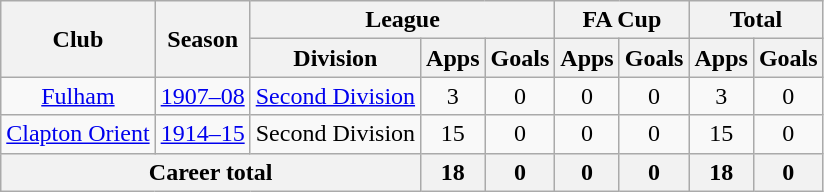<table class="wikitable" style="text-align: center">
<tr>
<th rowspan="2">Club</th>
<th rowspan="2">Season</th>
<th colspan="3">League</th>
<th colspan="2">FA Cup</th>
<th colspan="2">Total</th>
</tr>
<tr>
<th>Division</th>
<th>Apps</th>
<th>Goals</th>
<th>Apps</th>
<th>Goals</th>
<th>Apps</th>
<th>Goals</th>
</tr>
<tr>
<td><a href='#'>Fulham</a></td>
<td><a href='#'>1907–08</a></td>
<td><a href='#'>Second Division</a></td>
<td>3</td>
<td>0</td>
<td>0</td>
<td>0</td>
<td>3</td>
<td>0</td>
</tr>
<tr>
<td><a href='#'>Clapton Orient</a></td>
<td><a href='#'>1914–15</a></td>
<td>Second Division</td>
<td>15</td>
<td>0</td>
<td>0</td>
<td>0</td>
<td>15</td>
<td>0</td>
</tr>
<tr>
<th colspan="3">Career total</th>
<th>18</th>
<th>0</th>
<th>0</th>
<th>0</th>
<th>18</th>
<th>0</th>
</tr>
</table>
